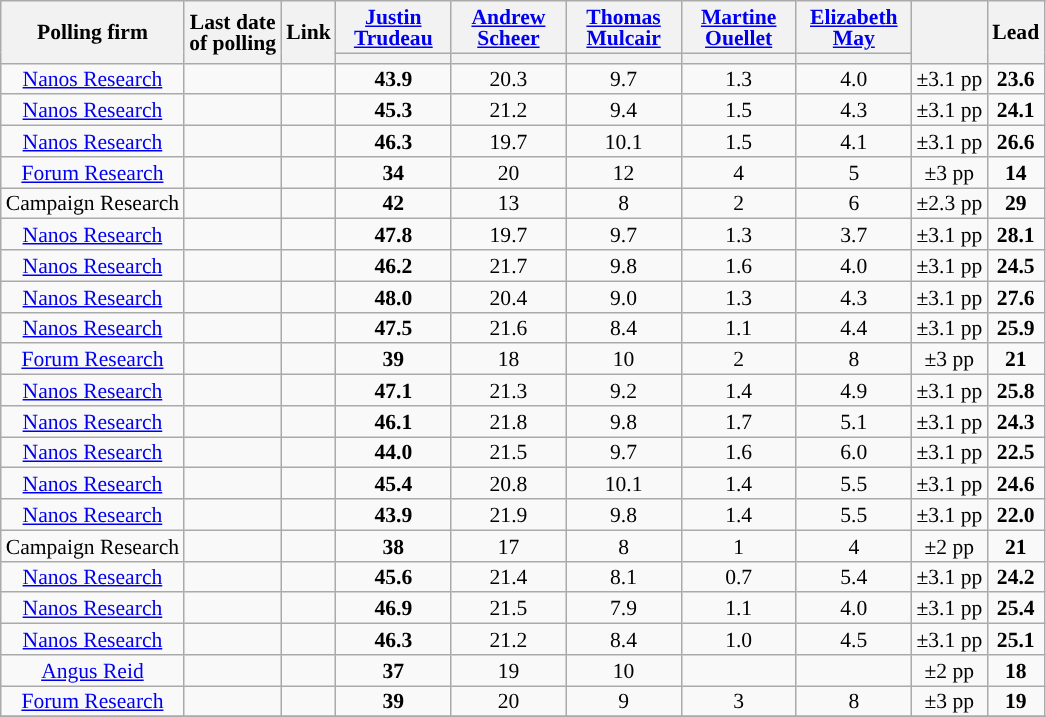<table class="wikitable sortable mw-datatable" style="text-align:center;font-size:90%;line-height:14px;">
<tr>
<th rowspan="2">Polling firm</th>
<th rowspan="2">Last date<br>of polling</th>
<th rowspan="2">Link</th>
<th class="unsortable" style="width:70px;"><a href='#'>Justin Trudeau</a></th>
<th class="unsortable" style="width:70px;"><a href='#'>Andrew Scheer</a></th>
<th class="unsortable" style="width:70px;"><a href='#'>Thomas Mulcair</a></th>
<th class="unsortable" style="width:70px;"><a href='#'>Martine Ouellet</a></th>
<th class="unsortable" style="width:70px;"><a href='#'>Elizabeth May</a></th>
<th rowspan="2"></th>
<th rowspan="2">Lead</th>
</tr>
<tr style="background:#e9e9e9;">
<th style="background-color:"></th>
<th style="background-color:"></th>
<th style="background-color:"></th>
<th style="background-color:"></th>
<th style="background-color:"></th>
</tr>
<tr>
<td><a href='#'>Nanos Research</a></td>
<td></td>
<td></td>
<td><strong>43.9</strong></td>
<td>20.3</td>
<td>9.7</td>
<td>1.3</td>
<td>4.0</td>
<td>±3.1 pp</td>
<td><strong>23.6</strong></td>
</tr>
<tr>
<td><a href='#'>Nanos Research</a></td>
<td></td>
<td></td>
<td><strong>45.3</strong></td>
<td>21.2</td>
<td>9.4</td>
<td>1.5</td>
<td>4.3</td>
<td>±3.1 pp</td>
<td><strong>24.1</strong></td>
</tr>
<tr>
<td><a href='#'>Nanos Research</a></td>
<td></td>
<td></td>
<td><strong>46.3</strong></td>
<td>19.7</td>
<td>10.1</td>
<td>1.5</td>
<td>4.1</td>
<td>±3.1 pp</td>
<td><strong>26.6</strong></td>
</tr>
<tr>
<td><a href='#'>Forum Research</a></td>
<td></td>
<td></td>
<td><strong>34</strong></td>
<td>20</td>
<td>12</td>
<td>4</td>
<td>5</td>
<td>±3 pp</td>
<td><strong>14</strong></td>
</tr>
<tr>
<td>Campaign Research</td>
<td></td>
<td></td>
<td><strong>42</strong></td>
<td>13</td>
<td>8</td>
<td>2</td>
<td>6</td>
<td>±2.3 pp</td>
<td><strong>29</strong></td>
</tr>
<tr>
<td><a href='#'>Nanos Research</a></td>
<td></td>
<td></td>
<td><strong>47.8</strong></td>
<td>19.7</td>
<td>9.7</td>
<td>1.3</td>
<td>3.7</td>
<td>±3.1 pp</td>
<td><strong>28.1</strong></td>
</tr>
<tr>
<td><a href='#'>Nanos Research</a></td>
<td></td>
<td></td>
<td><strong>46.2</strong></td>
<td>21.7</td>
<td>9.8</td>
<td>1.6</td>
<td>4.0</td>
<td>±3.1 pp</td>
<td><strong>24.5</strong></td>
</tr>
<tr>
<td><a href='#'>Nanos Research</a></td>
<td></td>
<td></td>
<td><strong>48.0</strong></td>
<td>20.4</td>
<td>9.0</td>
<td>1.3</td>
<td>4.3</td>
<td>±3.1 pp</td>
<td><strong>27.6</strong></td>
</tr>
<tr>
<td><a href='#'>Nanos Research</a></td>
<td></td>
<td></td>
<td><strong>47.5</strong></td>
<td>21.6</td>
<td>8.4</td>
<td>1.1</td>
<td>4.4</td>
<td>±3.1 pp</td>
<td><strong>25.9</strong></td>
</tr>
<tr>
<td><a href='#'>Forum Research</a></td>
<td></td>
<td></td>
<td><strong>39</strong></td>
<td>18</td>
<td>10</td>
<td>2</td>
<td>8</td>
<td>±3 pp</td>
<td><strong>21</strong></td>
</tr>
<tr>
<td><a href='#'>Nanos Research</a></td>
<td></td>
<td></td>
<td><strong>47.1</strong></td>
<td>21.3</td>
<td>9.2</td>
<td>1.4</td>
<td>4.9</td>
<td>±3.1 pp</td>
<td><strong>25.8</strong></td>
</tr>
<tr>
<td><a href='#'>Nanos Research</a></td>
<td></td>
<td></td>
<td><strong>46.1</strong></td>
<td>21.8</td>
<td>9.8</td>
<td>1.7</td>
<td>5.1</td>
<td>±3.1 pp</td>
<td><strong>24.3</strong></td>
</tr>
<tr>
<td><a href='#'>Nanos Research</a></td>
<td></td>
<td></td>
<td><strong>44.0</strong></td>
<td>21.5</td>
<td>9.7</td>
<td>1.6</td>
<td>6.0</td>
<td>±3.1 pp</td>
<td><strong>22.5</strong></td>
</tr>
<tr>
<td><a href='#'>Nanos Research</a></td>
<td></td>
<td></td>
<td><strong>45.4</strong></td>
<td>20.8</td>
<td>10.1</td>
<td>1.4</td>
<td>5.5</td>
<td>±3.1 pp</td>
<td><strong>24.6</strong></td>
</tr>
<tr>
<td><a href='#'>Nanos Research</a></td>
<td></td>
<td></td>
<td><strong>43.9</strong></td>
<td>21.9</td>
<td>9.8</td>
<td>1.4</td>
<td>5.5</td>
<td>±3.1 pp</td>
<td><strong>22.0</strong></td>
</tr>
<tr>
<td>Campaign Research</td>
<td></td>
<td></td>
<td><strong>38</strong></td>
<td>17</td>
<td>8</td>
<td>1</td>
<td>4</td>
<td>±2 pp</td>
<td><strong>21</strong></td>
</tr>
<tr>
<td><a href='#'>Nanos Research</a></td>
<td></td>
<td></td>
<td><strong>45.6</strong></td>
<td>21.4</td>
<td>8.1</td>
<td>0.7</td>
<td>5.4</td>
<td>±3.1 pp</td>
<td><strong>24.2</strong></td>
</tr>
<tr>
<td><a href='#'>Nanos Research</a></td>
<td></td>
<td></td>
<td><strong>46.9</strong></td>
<td>21.5</td>
<td>7.9</td>
<td>1.1</td>
<td>4.0</td>
<td>±3.1 pp</td>
<td><strong>25.4</strong></td>
</tr>
<tr>
<td><a href='#'>Nanos Research</a></td>
<td></td>
<td></td>
<td><strong>46.3</strong></td>
<td>21.2</td>
<td>8.4</td>
<td>1.0</td>
<td>4.5</td>
<td>±3.1 pp</td>
<td><strong>25.1</strong></td>
</tr>
<tr>
<td><a href='#'>Angus Reid</a></td>
<td></td>
<td></td>
<td><strong>37</strong></td>
<td>19</td>
<td>10</td>
<td></td>
<td></td>
<td>±2 pp</td>
<td><strong>18</strong></td>
</tr>
<tr>
<td><a href='#'>Forum Research</a></td>
<td></td>
<td></td>
<td><strong>39</strong></td>
<td>20</td>
<td>9</td>
<td>3</td>
<td>8</td>
<td>±3 pp</td>
<td><strong>19</strong></td>
</tr>
<tr>
</tr>
</table>
